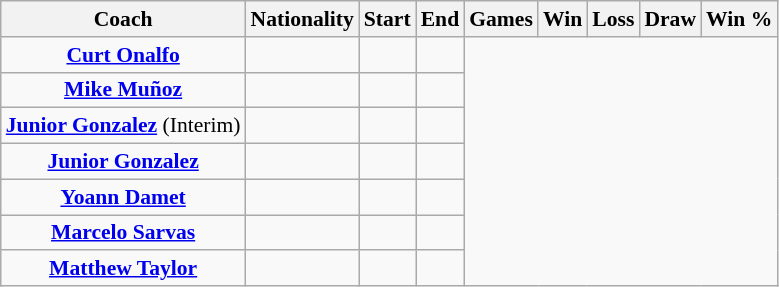<table class="wikitable sortable" style="text-align:center; margin-left: lem; font-size:90%;">
<tr>
<th>Coach</th>
<th>Nationality</th>
<th>Start</th>
<th>End</th>
<th>Games</th>
<th><strong>Win</strong></th>
<th>Loss</th>
<th>Draw</th>
<th>Win %</th>
</tr>
<tr>
<td><strong><a href='#'>Curt Onalfo</a></strong></td>
<td></td>
<td></td>
<td><br></td>
</tr>
<tr>
<td><strong><a href='#'>Mike Muñoz</a></strong></td>
<td></td>
<td></td>
<td><br></td>
</tr>
<tr>
<td><strong><a href='#'>Junior Gonzalez</a></strong> (Interim)</td>
<td></td>
<td></td>
<td><br></td>
</tr>
<tr>
<td><strong><a href='#'>Junior Gonzalez</a></strong></td>
<td></td>
<td></td>
<td><br></td>
</tr>
<tr>
<td><strong><a href='#'>Yoann Damet</a></strong></td>
<td></td>
<td></td>
<td><br></td>
</tr>
<tr>
<td><strong><a href='#'>Marcelo Sarvas</a></strong></td>
<td></td>
<td></td>
<td><br></td>
</tr>
<tr>
<td><strong><a href='#'>Matthew Taylor</a></strong></td>
<td></td>
<td></td>
<td><br></td>
</tr>
</table>
